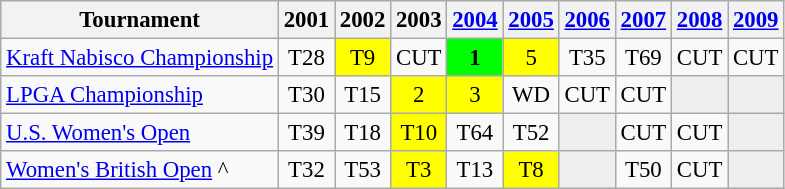<table class="wikitable" style="font-size:95%;text-align:center;">
<tr>
<th>Tournament</th>
<th>2001</th>
<th>2002</th>
<th>2003</th>
<th><a href='#'>2004</a></th>
<th><a href='#'>2005</a></th>
<th><a href='#'>2006</a></th>
<th><a href='#'>2007</a></th>
<th><a href='#'>2008</a></th>
<th><a href='#'>2009</a></th>
</tr>
<tr>
<td align=left><a href='#'>Kraft Nabisco Championship</a></td>
<td>T28</td>
<td style="background:yellow;">T9</td>
<td>CUT</td>
<td style="background:lime;"><strong>1</strong></td>
<td style="background:yellow;">5</td>
<td>T35</td>
<td>T69</td>
<td>CUT</td>
<td>CUT</td>
</tr>
<tr>
<td align=left><a href='#'>LPGA Championship</a></td>
<td>T30</td>
<td>T15</td>
<td style="background:yellow;">2</td>
<td style="background:yellow;">3</td>
<td>WD</td>
<td>CUT</td>
<td>CUT</td>
<td style="background:#eeeeee;"></td>
<td style="background:#eeeeee;"></td>
</tr>
<tr>
<td align=left><a href='#'>U.S. Women's Open</a></td>
<td>T39</td>
<td>T18</td>
<td style="background:yellow;">T10</td>
<td>T64</td>
<td>T52</td>
<td style="background:#eeeeee;"></td>
<td>CUT</td>
<td>CUT</td>
<td style="background:#eeeeee;"></td>
</tr>
<tr>
<td align=left><a href='#'>Women's British Open</a> ^</td>
<td>T32</td>
<td>T53</td>
<td style="background:yellow;">T3</td>
<td>T13</td>
<td style="background:yellow;">T8</td>
<td style="background:#eeeeee;"></td>
<td>T50</td>
<td>CUT</td>
<td style="background:#eeeeee;"></td>
</tr>
</table>
